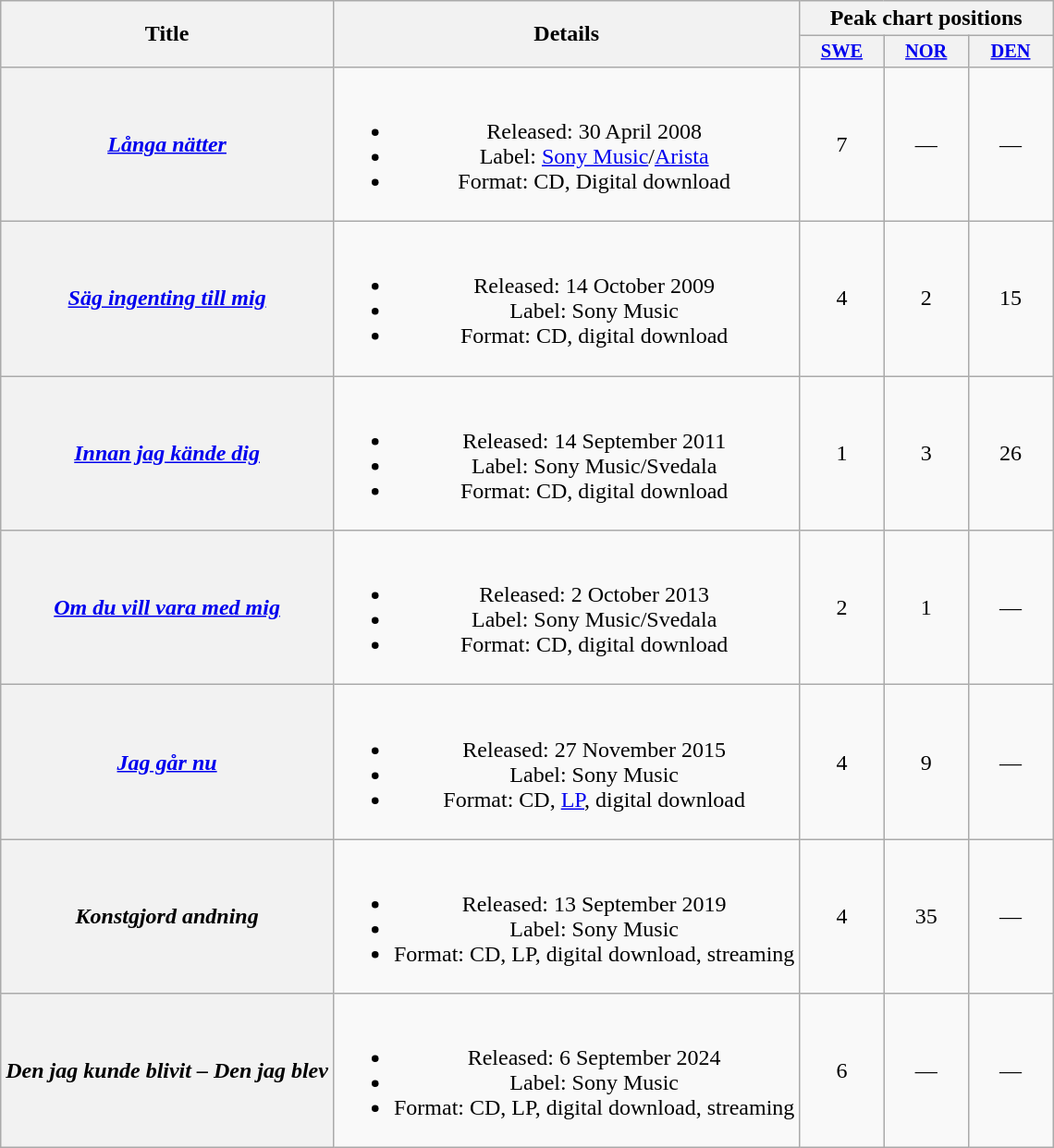<table class="wikitable plainrowheaders" style="text-align:center;" border="1">
<tr>
<th scope="col" rowspan="2">Title</th>
<th scope="col" rowspan="2">Details</th>
<th scope="col" colspan="3">Peak chart positions</th>
</tr>
<tr>
<th style="width:4em;font-size:85%"><a href='#'>SWE</a><br></th>
<th style="width:4em;font-size:85%"><a href='#'>NOR</a><br></th>
<th style="width:4em;font-size:85%"><a href='#'>DEN</a><br></th>
</tr>
<tr>
<th scope="row"><em><a href='#'>Långa nätter</a></em></th>
<td><br><ul><li>Released: 30 April 2008</li><li>Label: <a href='#'>Sony Music</a>/<a href='#'>Arista</a></li><li>Format: CD, Digital download</li></ul></td>
<td>7</td>
<td>—</td>
<td>—</td>
</tr>
<tr>
<th scope="row"><em><a href='#'>Säg ingenting till mig</a></em></th>
<td><br><ul><li>Released: 14 October 2009</li><li>Label: Sony Music</li><li>Format: CD, digital download</li></ul></td>
<td>4</td>
<td>2</td>
<td>15</td>
</tr>
<tr>
<th scope="row"><em><a href='#'>Innan jag kände dig</a></em></th>
<td><br><ul><li>Released: 14 September 2011</li><li>Label: Sony Music/Svedala</li><li>Format: CD, digital download</li></ul></td>
<td>1</td>
<td>3</td>
<td>26</td>
</tr>
<tr>
<th scope="row"><em><a href='#'>Om du vill vara med mig</a></em></th>
<td><br><ul><li>Released: 2 October 2013</li><li>Label: Sony Music/Svedala</li><li>Format: CD, digital download</li></ul></td>
<td>2</td>
<td>1</td>
<td>—</td>
</tr>
<tr>
<th scope="row"><em><a href='#'>Jag går nu</a></em></th>
<td><br><ul><li>Released: 27 November 2015</li><li>Label: Sony Music</li><li>Format: CD, <a href='#'>LP</a>, digital download</li></ul></td>
<td>4</td>
<td>9</td>
<td>—</td>
</tr>
<tr>
<th scope="row"><em>Konstgjord andning</em></th>
<td><br><ul><li>Released: 13 September 2019</li><li>Label: Sony Music</li><li>Format: CD, LP, digital download, streaming</li></ul></td>
<td>4</td>
<td>35</td>
<td>—</td>
</tr>
<tr>
<th scope="row"><em>Den jag kunde blivit – Den jag blev</em></th>
<td><br><ul><li>Released: 6 September 2024</li><li>Label: Sony Music</li><li>Format: CD, LP, digital download, streaming</li></ul></td>
<td>6<br></td>
<td>—</td>
<td>—</td>
</tr>
</table>
